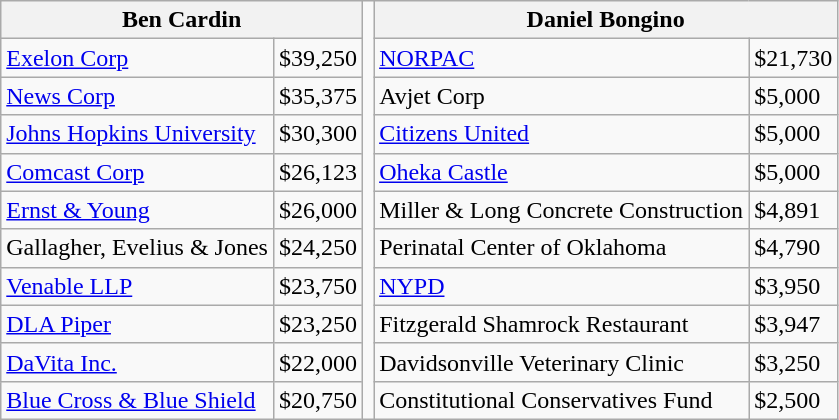<table class="wikitable col2right col4right">
<tr>
<th colspan=2>Ben Cardin</th>
<td rowspan=99></td>
<th colspan=2>Daniel Bongino</th>
</tr>
<tr>
<td><a href='#'>Exelon Corp</a></td>
<td>$39,250</td>
<td><a href='#'>NORPAC</a></td>
<td>$21,730</td>
</tr>
<tr>
<td><a href='#'>News Corp</a></td>
<td>$35,375</td>
<td>Avjet Corp</td>
<td>$5,000</td>
</tr>
<tr>
<td><a href='#'>Johns Hopkins University</a></td>
<td>$30,300</td>
<td><a href='#'>Citizens United</a></td>
<td>$5,000</td>
</tr>
<tr>
<td><a href='#'>Comcast Corp</a></td>
<td>$26,123</td>
<td><a href='#'>Oheka Castle</a></td>
<td>$5,000</td>
</tr>
<tr>
<td><a href='#'>Ernst & Young</a></td>
<td>$26,000</td>
<td>Miller & Long Concrete Construction</td>
<td>$4,891</td>
</tr>
<tr>
<td>Gallagher, Evelius & Jones</td>
<td>$24,250</td>
<td>Perinatal Center of Oklahoma</td>
<td>$4,790</td>
</tr>
<tr>
<td><a href='#'>Venable LLP</a></td>
<td>$23,750</td>
<td><a href='#'>NYPD</a></td>
<td>$3,950</td>
</tr>
<tr>
<td><a href='#'>DLA Piper</a></td>
<td>$23,250</td>
<td>Fitzgerald Shamrock Restaurant</td>
<td>$3,947</td>
</tr>
<tr>
<td><a href='#'>DaVita Inc.</a></td>
<td>$22,000</td>
<td>Davidsonville Veterinary Clinic</td>
<td>$3,250</td>
</tr>
<tr>
<td><a href='#'>Blue Cross & Blue Shield</a></td>
<td>$20,750</td>
<td>Constitutional Conservatives Fund</td>
<td>$2,500</td>
</tr>
</table>
